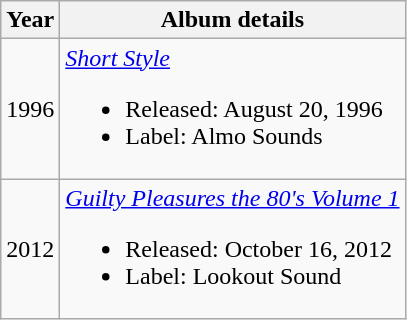<table class="wikitable">
<tr>
<th>Year</th>
<th>Album details</th>
</tr>
<tr>
<td>1996</td>
<td><em><a href='#'>Short Style</a></em><br><ul><li>Released: August 20, 1996</li><li>Label: Almo Sounds</li></ul></td>
</tr>
<tr>
<td>2012</td>
<td><em><a href='#'>Guilty Pleasures the 80's Volume 1</a></em><br><ul><li>Released: October 16, 2012</li><li>Label: Lookout Sound</li></ul></td>
</tr>
</table>
